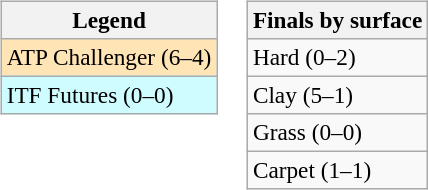<table>
<tr valign=top>
<td><br><table class=wikitable style=font-size:97%>
<tr>
<th>Legend</th>
</tr>
<tr bgcolor=moccasin>
<td>ATP Challenger (6–4)</td>
</tr>
<tr bgcolor=cffcff>
<td>ITF Futures (0–0)</td>
</tr>
</table>
</td>
<td><br><table class=wikitable style=font-size:97%>
<tr>
<th>Finals by surface</th>
</tr>
<tr>
<td>Hard (0–2)</td>
</tr>
<tr>
<td>Clay (5–1)</td>
</tr>
<tr>
<td>Grass (0–0)</td>
</tr>
<tr>
<td>Carpet (1–1)</td>
</tr>
</table>
</td>
</tr>
</table>
